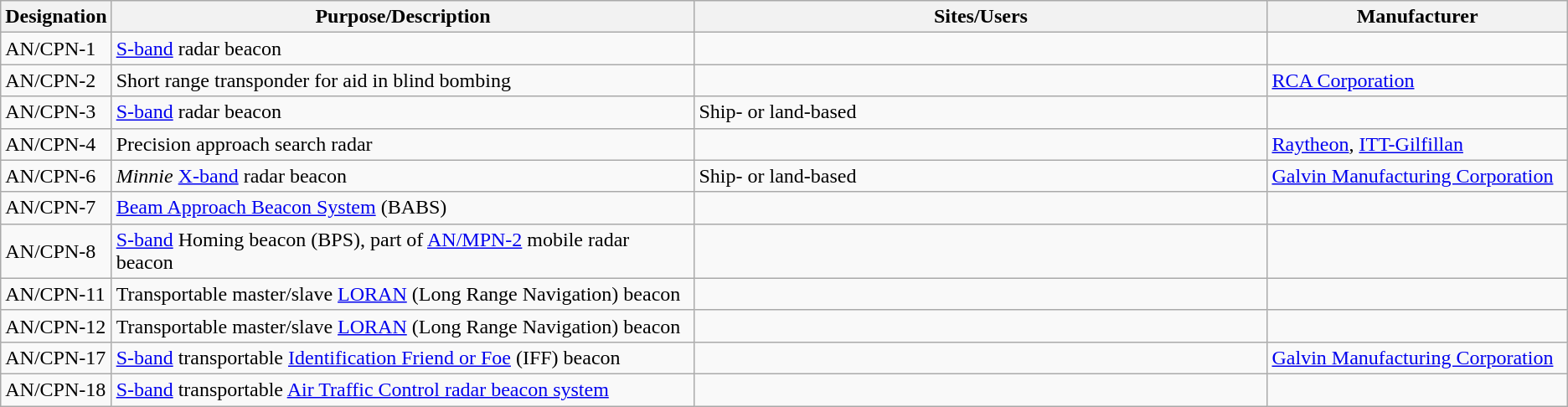<table class="wikitable sortable">
<tr>
<th scope="col">Designation</th>
<th scope="col" style="width: 500px;">Purpose/Description</th>
<th scope="col" style="width: 500px;">Sites/Users</th>
<th scope="col" style="width: 250px;">Manufacturer</th>
</tr>
<tr>
<td>AN/CPN-1</td>
<td><a href='#'>S-band</a> radar beacon</td>
<td></td>
<td></td>
</tr>
<tr>
<td>AN/CPN-2</td>
<td>Short range transponder for aid in blind bombing</td>
<td></td>
<td><a href='#'>RCA Corporation</a></td>
</tr>
<tr>
<td>AN/CPN-3</td>
<td><a href='#'>S-band</a> radar beacon</td>
<td>Ship- or land-based</td>
<td></td>
</tr>
<tr>
<td>AN/CPN-4</td>
<td>Precision approach search radar</td>
<td></td>
<td><a href='#'>Raytheon</a>, <a href='#'>ITT-Gilfillan</a></td>
</tr>
<tr>
<td>AN/CPN-6</td>
<td><em>Minnie</em> <a href='#'>X-band</a> radar beacon</td>
<td>Ship- or land-based</td>
<td><a href='#'>Galvin Manufacturing Corporation</a></td>
</tr>
<tr>
<td>AN/CPN-7</td>
<td><a href='#'>Beam Approach Beacon System</a> (BABS)</td>
<td></td>
<td></td>
</tr>
<tr>
<td>AN/CPN-8</td>
<td><a href='#'>S-band</a> Homing beacon (BPS), part of <a href='#'>AN/MPN-2</a> mobile radar beacon</td>
<td></td>
<td></td>
</tr>
<tr>
<td>AN/CPN-11</td>
<td>Transportable master/slave <a href='#'>LORAN</a> (Long Range Navigation) beacon</td>
<td></td>
<td></td>
</tr>
<tr>
<td>AN/CPN-12</td>
<td>Transportable master/slave <a href='#'>LORAN</a> (Long Range Navigation) beacon</td>
<td></td>
<td></td>
</tr>
<tr>
<td>AN/CPN-17</td>
<td><a href='#'>S-band</a> transportable <a href='#'>Identification Friend or Foe</a> (IFF) beacon</td>
<td></td>
<td><a href='#'>Galvin Manufacturing Corporation</a></td>
</tr>
<tr>
<td>AN/CPN-18</td>
<td><a href='#'>S-band</a> transportable <a href='#'>Air Traffic Control radar beacon system</a></td>
<td></td>
<td></td>
</tr>
</table>
